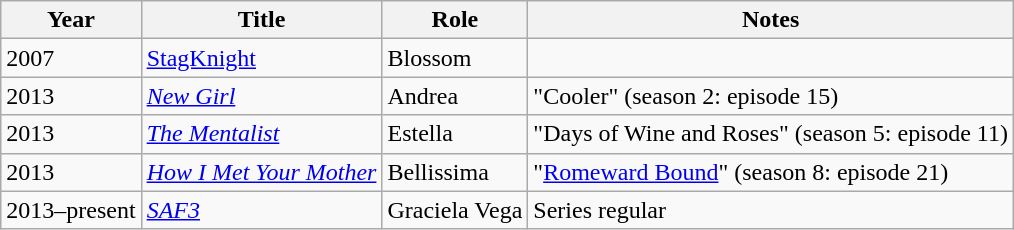<table class="wikitable sortable">
<tr>
<th>Year</th>
<th>Title</th>
<th>Role</th>
<th class="unsortable">Notes</th>
</tr>
<tr>
<td>2007</td>
<td><a href='#'>StagKnight</a></td>
<td>Blossom</td>
<td></td>
</tr>
<tr>
<td>2013</td>
<td><em><a href='#'>New Girl</a></em></td>
<td>Andrea</td>
<td>"Cooler" (season 2: episode 15)</td>
</tr>
<tr>
<td>2013</td>
<td><em><a href='#'>The Mentalist</a></em></td>
<td>Estella</td>
<td>"Days of Wine and Roses" (season 5: episode 11)</td>
</tr>
<tr>
<td>2013</td>
<td><em><a href='#'>How I Met Your Mother</a></em></td>
<td>Bellissima</td>
<td>"<a href='#'>Romeward Bound</a>" (season 8: episode 21)</td>
</tr>
<tr>
<td>2013–present</td>
<td><em><a href='#'>SAF3</a></em></td>
<td>Graciela Vega</td>
<td>Series regular</td>
</tr>
</table>
